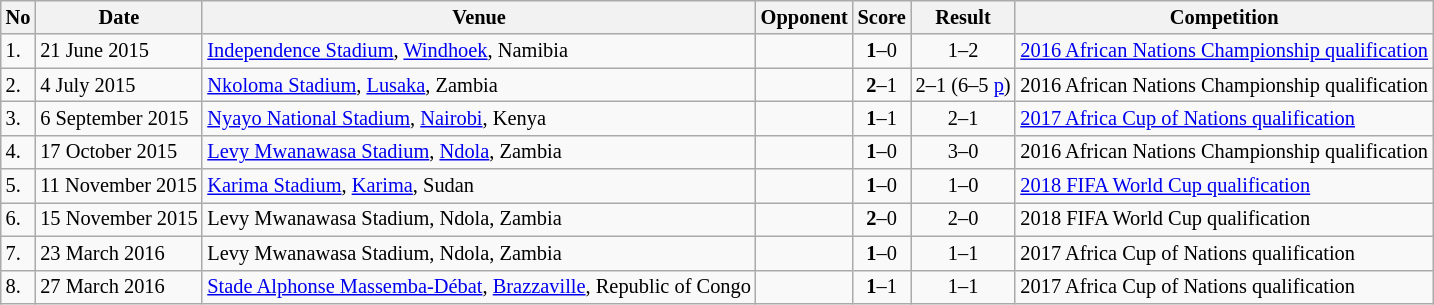<table class="wikitable" style="font-size:85%;">
<tr>
<th>No</th>
<th>Date</th>
<th>Venue</th>
<th>Opponent</th>
<th>Score</th>
<th>Result</th>
<th>Competition</th>
</tr>
<tr>
<td>1.</td>
<td>21 June 2015</td>
<td><a href='#'>Independence Stadium</a>, <a href='#'>Windhoek</a>, Namibia</td>
<td></td>
<td align=center><strong>1</strong>–0</td>
<td align=center>1–2</td>
<td><a href='#'>2016 African Nations Championship qualification</a></td>
</tr>
<tr>
<td>2.</td>
<td>4 July 2015</td>
<td><a href='#'>Nkoloma Stadium</a>, <a href='#'>Lusaka</a>, Zambia</td>
<td></td>
<td align=center><strong>2</strong>–1</td>
<td align=center>2–1 (6–5 <a href='#'>p</a>)</td>
<td>2016 African Nations Championship qualification</td>
</tr>
<tr>
<td>3.</td>
<td>6 September 2015</td>
<td><a href='#'>Nyayo National Stadium</a>, <a href='#'>Nairobi</a>, Kenya</td>
<td></td>
<td align=center><strong>1</strong>–1</td>
<td align=center>2–1</td>
<td><a href='#'>2017 Africa Cup of Nations qualification</a></td>
</tr>
<tr>
<td>4.</td>
<td>17 October 2015</td>
<td><a href='#'>Levy Mwanawasa Stadium</a>, <a href='#'>Ndola</a>, Zambia</td>
<td></td>
<td align=center><strong>1</strong>–0</td>
<td align=center>3–0</td>
<td>2016 African Nations Championship qualification</td>
</tr>
<tr>
<td>5.</td>
<td>11 November 2015</td>
<td><a href='#'>Karima Stadium</a>, <a href='#'>Karima</a>, Sudan</td>
<td></td>
<td align=center><strong>1</strong>–0</td>
<td align=center>1–0</td>
<td><a href='#'>2018 FIFA World Cup qualification</a></td>
</tr>
<tr>
<td>6.</td>
<td>15 November 2015</td>
<td>Levy Mwanawasa Stadium, Ndola, Zambia</td>
<td></td>
<td align=center><strong>2</strong>–0</td>
<td align=center>2–0</td>
<td>2018 FIFA World Cup qualification</td>
</tr>
<tr>
<td>7.</td>
<td>23 March 2016</td>
<td>Levy Mwanawasa Stadium, Ndola, Zambia</td>
<td></td>
<td align=center><strong>1</strong>–0</td>
<td align=center>1–1</td>
<td>2017 Africa Cup of Nations qualification</td>
</tr>
<tr>
<td>8.</td>
<td>27 March 2016</td>
<td><a href='#'>Stade Alphonse Massemba-Débat</a>, <a href='#'>Brazzaville</a>, Republic of Congo</td>
<td></td>
<td align=center><strong>1</strong>–1</td>
<td align=center>1–1</td>
<td>2017 Africa Cup of Nations qualification</td>
</tr>
</table>
